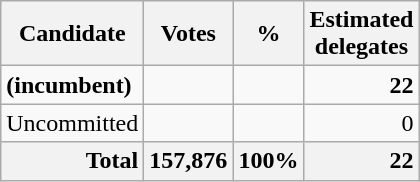<table class="wikitable sortable" style="text-align:right;">
<tr>
<th>Candidate</th>
<th>Votes</th>
<th>%</th>
<th>Estimated<br>delegates</th>
</tr>
<tr>
<td style="text-align:left;"><strong></strong> <strong>(incumbent)</strong></td>
<td><strong></strong></td>
<td><strong></strong></td>
<td><strong>22</strong></td>
</tr>
<tr>
<td style="text-align:left;">Uncommitted</td>
<td></td>
<td></td>
<td>0</td>
</tr>
<tr style="background:#f6f6f6;">
<th style="text-align:right;">Total</th>
<th style="text-align:right;">157,876</th>
<th style="text-align:right;">100%</th>
<th style="text-align:right;">22</th>
</tr>
</table>
